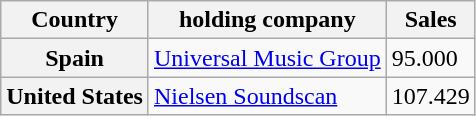<table class="wikitable plainrowheaders">
<tr>
<th>Country</th>
<th>holding company</th>
<th>Sales</th>
</tr>
<tr>
<th scope="row">Spain</th>
<td><a href='#'>Universal Music Group</a></td>
<td>95.000</td>
</tr>
<tr>
<th scope="row">United States</th>
<td><a href='#'>Nielsen Soundscan</a></td>
<td>107.429</td>
</tr>
</table>
